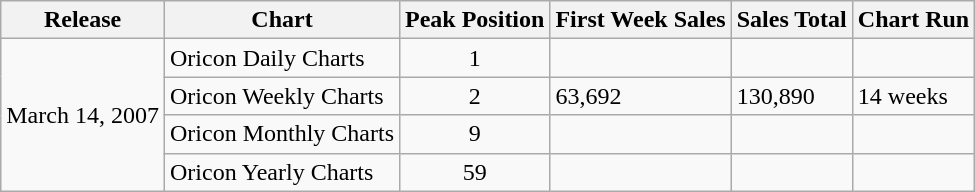<table class="wikitable">
<tr>
<th>Release</th>
<th>Chart</th>
<th>Peak Position</th>
<th>First Week Sales</th>
<th>Sales Total</th>
<th>Chart Run</th>
</tr>
<tr>
<td rowspan="4">March 14, 2007</td>
<td>Oricon Daily Charts</td>
<td align="center">1</td>
<td></td>
<td></td>
<td></td>
</tr>
<tr>
<td>Oricon Weekly Charts</td>
<td align="center">2</td>
<td>63,692</td>
<td>130,890</td>
<td>14 weeks</td>
</tr>
<tr>
<td>Oricon Monthly Charts</td>
<td align="center">9</td>
<td></td>
<td></td>
<td></td>
</tr>
<tr>
<td>Oricon Yearly Charts</td>
<td align="center">59</td>
<td></td>
<td></td>
<td></td>
</tr>
</table>
